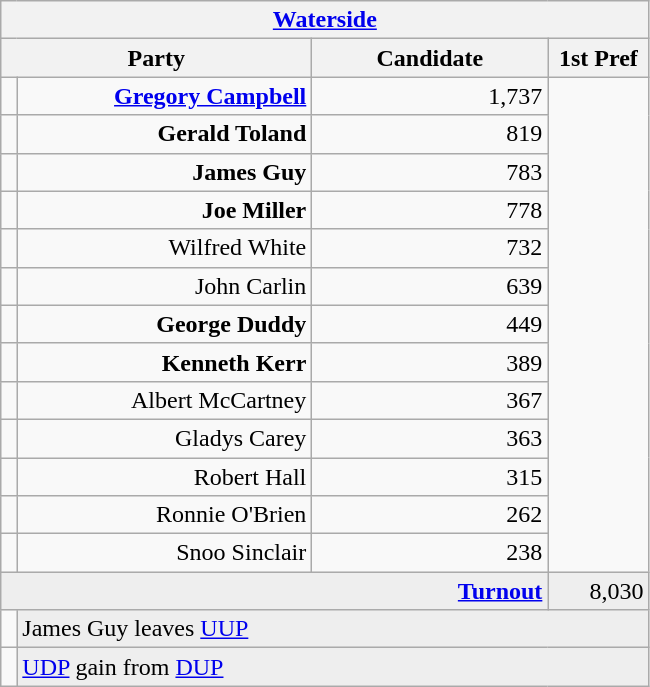<table class="wikitable">
<tr>
<th colspan="4" align="center"><a href='#'>Waterside</a></th>
</tr>
<tr>
<th colspan="2" align="center" width=200>Party</th>
<th width=150>Candidate</th>
<th width=60>1st Pref</th>
</tr>
<tr>
<td></td>
<td align="right"><strong><a href='#'>Gregory Campbell</a></strong></td>
<td align="right">1,737</td>
</tr>
<tr>
<td></td>
<td align="right"><strong>Gerald Toland</strong></td>
<td align="right">819</td>
</tr>
<tr>
<td></td>
<td align="right"><strong>James Guy</strong></td>
<td align="right">783</td>
</tr>
<tr>
<td></td>
<td align="right"><strong>Joe Miller</strong></td>
<td align="right">778</td>
</tr>
<tr>
<td></td>
<td align="right">Wilfred White</td>
<td align="right">732</td>
</tr>
<tr>
<td></td>
<td align="right">John Carlin</td>
<td align="right">639</td>
</tr>
<tr>
<td></td>
<td align="right"><strong>George Duddy</strong></td>
<td align="right">449</td>
</tr>
<tr>
<td></td>
<td align="right"><strong>Kenneth Kerr</strong></td>
<td align="right">389</td>
</tr>
<tr>
<td></td>
<td align="right">Albert McCartney</td>
<td align="right">367</td>
</tr>
<tr>
<td></td>
<td align="right">Gladys Carey</td>
<td align="right">363</td>
</tr>
<tr>
<td></td>
<td align="right">Robert Hall</td>
<td align="right">315</td>
</tr>
<tr>
<td></td>
<td align="right">Ronnie O'Brien</td>
<td align="right">262</td>
</tr>
<tr>
<td></td>
<td align="right">Snoo Sinclair</td>
<td align="right">238</td>
</tr>
<tr bgcolor="EEEEEE">
<td colspan=3 align="right"><strong><a href='#'>Turnout</a></strong></td>
<td align="right">8,030</td>
</tr>
<tr>
<td bgcolor=></td>
<td colspan=3 bgcolor="EEEEEE">James Guy leaves <a href='#'>UUP</a></td>
</tr>
<tr>
<td bgcolor=></td>
<td colspan=3 bgcolor="EEEEEE"><a href='#'>UDP</a> gain from <a href='#'>DUP</a></td>
</tr>
</table>
